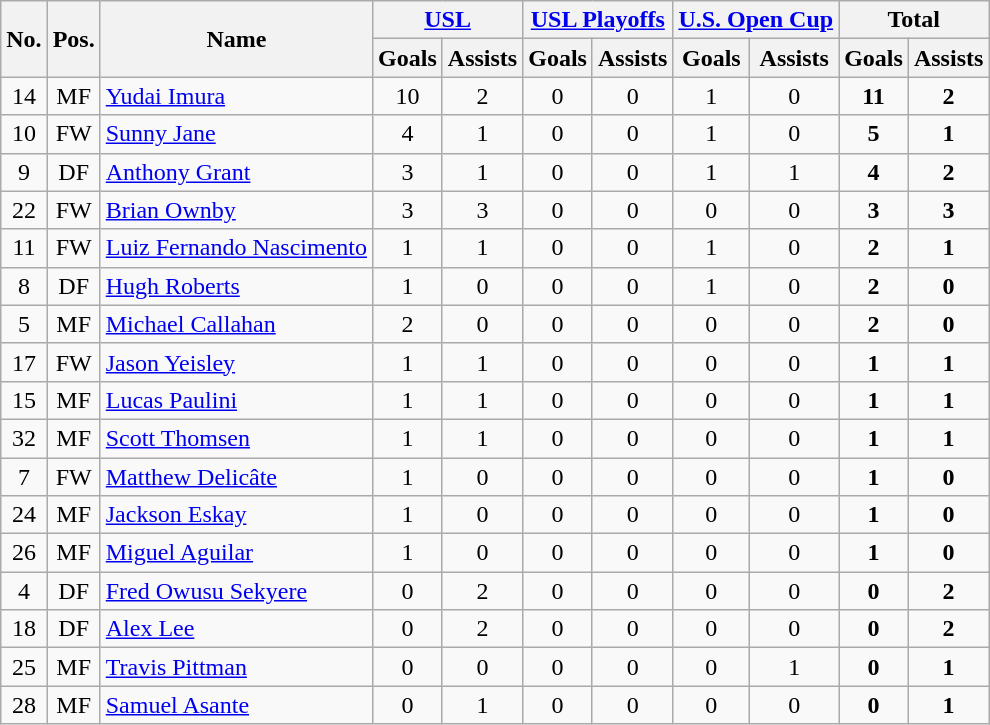<table class="wikitable sortable" style="text-align: center;">
<tr>
<th rowspan="2">No.</th>
<th rowspan="2">Pos.</th>
<th rowspan="2">Name</th>
<th colspan="2"><a href='#'>USL</a></th>
<th colspan="2"><a href='#'>USL Playoffs</a></th>
<th colspan="2"><a href='#'>U.S. Open Cup</a></th>
<th colspan="2"><strong>Total</strong></th>
</tr>
<tr>
<th>Goals</th>
<th>Assists</th>
<th>Goals</th>
<th>Assists</th>
<th>Goals</th>
<th>Assists</th>
<th>Goals</th>
<th>Assists</th>
</tr>
<tr>
<td>14</td>
<td>MF</td>
<td align=left> <a href='#'>Yudai Imura</a></td>
<td>10</td>
<td>2</td>
<td>0</td>
<td>0</td>
<td>1</td>
<td>0</td>
<td><strong>11</strong></td>
<td><strong>2</strong></td>
</tr>
<tr>
<td>10</td>
<td>FW</td>
<td align=left> <a href='#'>Sunny Jane</a></td>
<td>4</td>
<td>1</td>
<td>0</td>
<td>0</td>
<td>1</td>
<td>0</td>
<td><strong>5</strong></td>
<td><strong>1</strong></td>
</tr>
<tr>
<td>9</td>
<td>DF</td>
<td align=left> <a href='#'>Anthony Grant</a></td>
<td>3</td>
<td>1</td>
<td>0</td>
<td>0</td>
<td>1</td>
<td>1</td>
<td><strong>4</strong></td>
<td><strong>2</strong></td>
</tr>
<tr>
<td>22</td>
<td>FW</td>
<td align=left> <a href='#'>Brian Ownby</a></td>
<td>3</td>
<td>3</td>
<td>0</td>
<td>0</td>
<td>0</td>
<td>0</td>
<td><strong>3</strong></td>
<td><strong>3</strong></td>
</tr>
<tr>
<td>11</td>
<td>FW</td>
<td align=left> <a href='#'>Luiz Fernando Nascimento</a></td>
<td>1</td>
<td>1</td>
<td>0</td>
<td>0</td>
<td>1</td>
<td>0</td>
<td><strong>2</strong></td>
<td><strong>1</strong></td>
</tr>
<tr>
<td>8</td>
<td>DF</td>
<td align=left> <a href='#'>Hugh Roberts</a></td>
<td>1</td>
<td>0</td>
<td>0</td>
<td>0</td>
<td>1</td>
<td>0</td>
<td><strong>2</strong></td>
<td><strong>0</strong></td>
</tr>
<tr>
<td>5</td>
<td>MF</td>
<td align=left> <a href='#'>Michael Callahan</a></td>
<td>2</td>
<td>0</td>
<td>0</td>
<td>0</td>
<td>0</td>
<td>0</td>
<td><strong>2</strong></td>
<td><strong>0</strong></td>
</tr>
<tr>
<td>17</td>
<td>FW</td>
<td align=left> <a href='#'>Jason Yeisley</a></td>
<td>1</td>
<td>1</td>
<td>0</td>
<td>0</td>
<td>0</td>
<td>0</td>
<td><strong>1</strong></td>
<td><strong>1</strong></td>
</tr>
<tr>
<td>15</td>
<td>MF</td>
<td align=left> <a href='#'>Lucas Paulini</a></td>
<td>1</td>
<td>1</td>
<td>0</td>
<td>0</td>
<td>0</td>
<td>0</td>
<td><strong>1</strong></td>
<td><strong>1</strong></td>
</tr>
<tr>
<td>32</td>
<td>MF</td>
<td align=left> <a href='#'>Scott Thomsen</a></td>
<td>1</td>
<td>1</td>
<td>0</td>
<td>0</td>
<td>0</td>
<td>0</td>
<td><strong>1</strong></td>
<td><strong>1</strong></td>
</tr>
<tr>
<td>7</td>
<td>FW</td>
<td align=left> <a href='#'>Matthew Delicâte</a></td>
<td>1</td>
<td>0</td>
<td>0</td>
<td>0</td>
<td>0</td>
<td>0</td>
<td><strong>1</strong></td>
<td><strong>0</strong></td>
</tr>
<tr>
<td>24</td>
<td>MF</td>
<td align=left> <a href='#'>Jackson Eskay</a></td>
<td>1</td>
<td>0</td>
<td>0</td>
<td>0</td>
<td>0</td>
<td>0</td>
<td><strong>1</strong></td>
<td><strong>0</strong></td>
</tr>
<tr>
<td>26</td>
<td>MF</td>
<td align=left> <a href='#'>Miguel Aguilar</a></td>
<td>1</td>
<td>0</td>
<td>0</td>
<td>0</td>
<td>0</td>
<td>0</td>
<td><strong>1</strong></td>
<td><strong>0</strong></td>
</tr>
<tr>
<td>4</td>
<td>DF</td>
<td align=left> <a href='#'>Fred Owusu Sekyere</a></td>
<td>0</td>
<td>2</td>
<td>0</td>
<td>0</td>
<td>0</td>
<td>0</td>
<td><strong>0</strong></td>
<td><strong>2</strong></td>
</tr>
<tr>
<td>18</td>
<td>DF</td>
<td align=left> <a href='#'>Alex Lee</a></td>
<td>0</td>
<td>2</td>
<td>0</td>
<td>0</td>
<td>0</td>
<td>0</td>
<td><strong>0</strong></td>
<td><strong>2</strong></td>
</tr>
<tr>
<td>25</td>
<td>MF</td>
<td align=left> <a href='#'>Travis Pittman</a></td>
<td>0</td>
<td>0</td>
<td>0</td>
<td>0</td>
<td>0</td>
<td>1</td>
<td><strong>0</strong></td>
<td><strong>1</strong></td>
</tr>
<tr>
<td>28</td>
<td>MF</td>
<td align=left> <a href='#'>Samuel Asante</a></td>
<td>0</td>
<td>1</td>
<td>0</td>
<td>0</td>
<td>0</td>
<td>0</td>
<td><strong>0</strong></td>
<td><strong>1</strong></td>
</tr>
</table>
